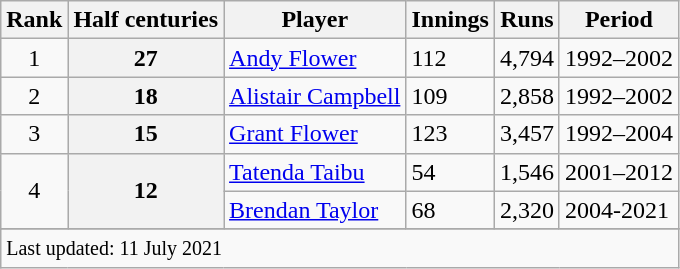<table class="wikitable plainrowheaders sortable">
<tr>
<th scope=col>Rank</th>
<th scope=col>Half centuries</th>
<th scope=col>Player</th>
<th scope=col>Innings</th>
<th scope=col>Runs</th>
<th scope=col>Period</th>
</tr>
<tr>
<td align=center>1</td>
<th>27</th>
<td><a href='#'>Andy Flower</a></td>
<td>112</td>
<td>4,794</td>
<td>1992–2002</td>
</tr>
<tr>
<td align=center>2</td>
<th>18</th>
<td><a href='#'>Alistair Campbell</a></td>
<td>109</td>
<td>2,858</td>
<td>1992–2002</td>
</tr>
<tr>
<td align=center>3</td>
<th>15</th>
<td><a href='#'>Grant Flower</a></td>
<td>123</td>
<td>3,457</td>
<td>1992–2004</td>
</tr>
<tr>
<td align=center  rowspan=2>4</td>
<th rowspan=2>12</th>
<td><a href='#'>Tatenda Taibu</a></td>
<td>54</td>
<td>1,546</td>
<td>2001–2012</td>
</tr>
<tr>
<td><a href='#'>Brendan Taylor</a></td>
<td>68</td>
<td>2,320</td>
<td>2004-2021</td>
</tr>
<tr>
</tr>
<tr class=sortbottom>
<td colspan=6><small>Last updated: 11 July 2021</small></td>
</tr>
</table>
